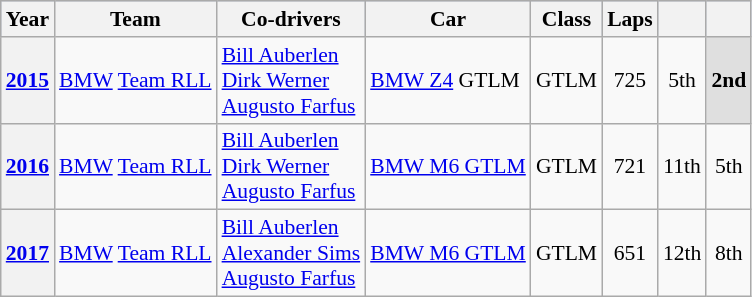<table class="wikitable" style="font-size:90%;">
<tr style="background:#ABBBDD;">
<th>Year</th>
<th>Team</th>
<th>Co-drivers</th>
<th>Car</th>
<th>Class</th>
<th>Laps</th>
<th></th>
<th></th>
</tr>
<tr align="center">
<th><a href='#'>2015</a></th>
<td align="left"> <a href='#'>BMW</a> <a href='#'>Team RLL</a></td>
<td align="left"> <a href='#'>Bill Auberlen</a><br> <a href='#'>Dirk Werner</a><br> <a href='#'>Augusto Farfus</a></td>
<td align="left"><a href='#'>BMW Z4</a> GTLM</td>
<td>GTLM</td>
<td>725</td>
<td>5th</td>
<td style="background:#DFDFDF;"><strong>2nd</strong></td>
</tr>
<tr align="center">
<th><a href='#'>2016</a></th>
<td align="left"> <a href='#'>BMW</a> <a href='#'>Team RLL</a></td>
<td align="left"> <a href='#'>Bill Auberlen</a><br> <a href='#'>Dirk Werner</a><br> <a href='#'>Augusto Farfus</a></td>
<td align="left"><a href='#'>BMW M6 GTLM</a></td>
<td>GTLM</td>
<td>721</td>
<td>11th</td>
<td>5th</td>
</tr>
<tr align="center">
<th><a href='#'>2017</a></th>
<td align="left"> <a href='#'>BMW</a> <a href='#'>Team RLL</a></td>
<td align="left"> <a href='#'>Bill Auberlen</a><br> <a href='#'>Alexander Sims</a><br> <a href='#'>Augusto Farfus</a></td>
<td align="left"><a href='#'>BMW M6 GTLM</a></td>
<td>GTLM</td>
<td>651</td>
<td>12th</td>
<td>8th</td>
</tr>
</table>
